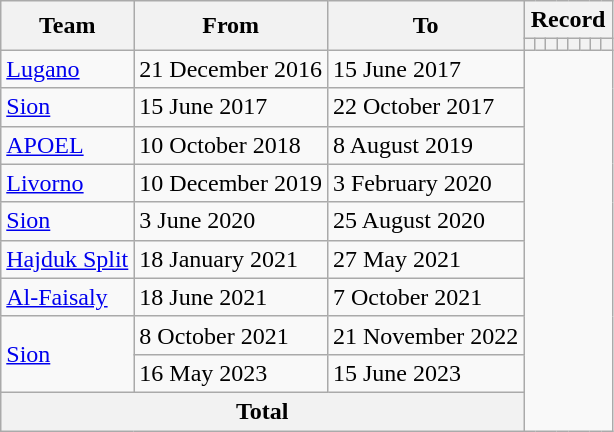<table class="wikitable" style="text-align: center">
<tr>
<th rowspan="2">Team</th>
<th rowspan="2">From</th>
<th rowspan="2">To</th>
<th colspan="8">Record</th>
</tr>
<tr>
<th></th>
<th></th>
<th></th>
<th></th>
<th></th>
<th></th>
<th></th>
<th></th>
</tr>
<tr>
<td align=left><a href='#'>Lugano</a></td>
<td align=left>21 December 2016</td>
<td align=left>15 June 2017<br></td>
</tr>
<tr>
<td align=left><a href='#'>Sion</a></td>
<td align=left>15 June 2017</td>
<td align=left>22 October 2017<br></td>
</tr>
<tr>
<td align=left><a href='#'>APOEL</a></td>
<td align=left>10 October 2018</td>
<td align=left>8 August 2019<br></td>
</tr>
<tr>
<td align=left><a href='#'>Livorno</a></td>
<td align=left>10 December 2019</td>
<td align=left>3 February 2020<br></td>
</tr>
<tr>
<td align=left><a href='#'>Sion</a></td>
<td align=left>3 June 2020</td>
<td align=left>25 August 2020<br></td>
</tr>
<tr>
<td align=left><a href='#'>Hajduk Split</a></td>
<td align=left>18 January 2021</td>
<td align=left>27 May 2021<br></td>
</tr>
<tr>
<td align=left><a href='#'>Al-Faisaly</a></td>
<td align=left>18 June 2021</td>
<td align=left>7 October 2021<br></td>
</tr>
<tr>
<td align=left rowspan=2><a href='#'>Sion</a></td>
<td align=left>8 October 2021</td>
<td align=left>21 November 2022<br></td>
</tr>
<tr>
<td align=left>16 May 2023</td>
<td align=left>15 June 2023<br></td>
</tr>
<tr>
<th colspan="3">Total<br></th>
</tr>
</table>
